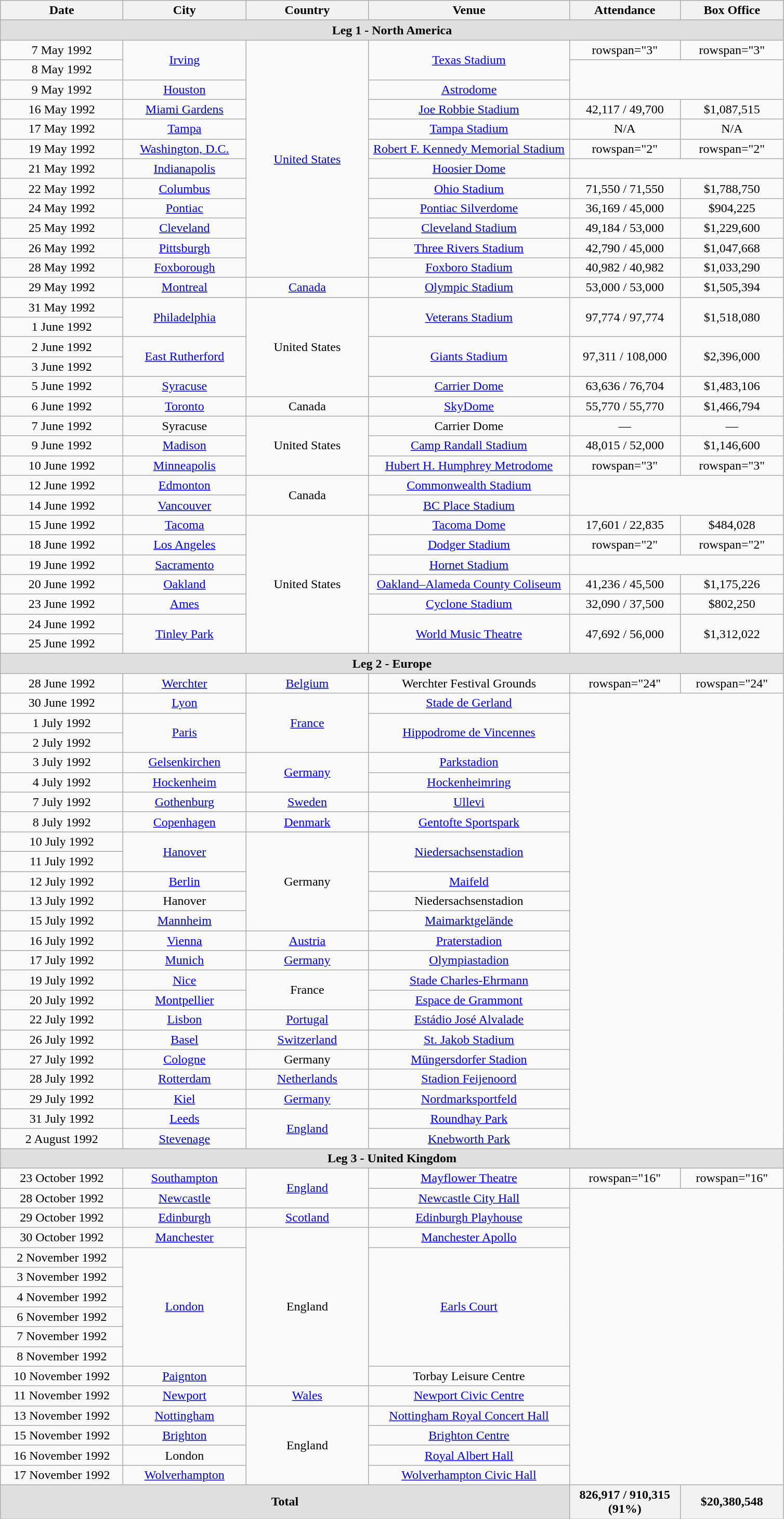<table class="wikitable" style="text-align:center;">
<tr>
<th width="150">Date</th>
<th width="150">City</th>
<th width="150">Country</th>
<th width="250">Venue</th>
<th width="135">Attendance</th>
<th width="125">Box Office</th>
</tr>
<tr>
<th colspan="6" style="background:#DFDFDF;">Leg 1 - North America</th>
</tr>
<tr>
<td>7 May 1992</td>
<td rowspan="2"><a href='#'>Irving</a></td>
<td rowspan="12"><a href='#'>United States</a></td>
<td rowspan="2"><a href='#'>Texas Stadium</a></td>
<td>rowspan="3" </td>
<td>rowspan="3" </td>
</tr>
<tr>
<td>8 May 1992</td>
</tr>
<tr>
<td>9 May 1992</td>
<td><a href='#'>Houston</a></td>
<td><a href='#'>Astrodome</a></td>
</tr>
<tr>
<td>16 May 1992</td>
<td><a href='#'>Miami Gardens</a></td>
<td><a href='#'>Joe Robbie Stadium</a></td>
<td>42,117 / 49,700</td>
<td>$1,087,515</td>
</tr>
<tr>
<td>17 May 1992</td>
<td><a href='#'>Tampa</a></td>
<td><a href='#'>Tampa Stadium</a></td>
<td>N/A </td>
<td>N/A </td>
</tr>
<tr>
<td>19 May 1992</td>
<td><a href='#'>Washington, D.C.</a></td>
<td><a href='#'>Robert F. Kennedy Memorial Stadium</a></td>
<td>rowspan="2" </td>
<td>rowspan="2" </td>
</tr>
<tr>
<td>21 May 1992</td>
<td><a href='#'>Indianapolis</a></td>
<td><a href='#'>Hoosier Dome</a></td>
</tr>
<tr>
<td>22 May 1992</td>
<td><a href='#'>Columbus</a></td>
<td><a href='#'>Ohio Stadium</a></td>
<td>71,550 / 71,550</td>
<td>$1,788,750</td>
</tr>
<tr>
<td>24 May 1992</td>
<td><a href='#'>Pontiac</a></td>
<td><a href='#'>Pontiac Silverdome</a></td>
<td>36,169 / 45,000</td>
<td>$904,225</td>
</tr>
<tr>
<td>25 May 1992</td>
<td><a href='#'>Cleveland</a></td>
<td><a href='#'>Cleveland Stadium</a></td>
<td>49,184 / 53,000</td>
<td>$1,229,600</td>
</tr>
<tr>
<td>26 May 1992</td>
<td><a href='#'>Pittsburgh</a></td>
<td><a href='#'>Three Rivers Stadium</a></td>
<td>42,790 / 45,000</td>
<td>$1,047,668</td>
</tr>
<tr>
<td>28 May 1992</td>
<td><a href='#'>Foxborough</a></td>
<td><a href='#'>Foxboro Stadium</a></td>
<td>40,982 / 40,982</td>
<td>$1,033,290</td>
</tr>
<tr>
<td>29 May 1992</td>
<td><a href='#'>Montreal</a></td>
<td><a href='#'>Canada</a></td>
<td><a href='#'>Olympic Stadium</a></td>
<td>53,000 / 53,000</td>
<td>$1,505,394</td>
</tr>
<tr>
<td>31 May 1992</td>
<td rowspan="2"><a href='#'>Philadelphia</a></td>
<td rowspan="5">United States</td>
<td rowspan="2"><a href='#'>Veterans Stadium</a></td>
<td rowspan="2">97,774 / 97,774</td>
<td rowspan="2">$1,518,080</td>
</tr>
<tr>
<td>1 June 1992</td>
</tr>
<tr>
<td>2 June 1992</td>
<td rowspan="2"><a href='#'>East Rutherford</a></td>
<td rowspan="2"><a href='#'>Giants Stadium</a></td>
<td rowspan="2">97,311 / 108,000</td>
<td rowspan="2">$2,396,000</td>
</tr>
<tr>
<td>3 June 1992</td>
</tr>
<tr>
<td>5 June 1992</td>
<td><a href='#'>Syracuse</a></td>
<td><a href='#'>Carrier Dome</a></td>
<td>63,636 / 76,704</td>
<td>$1,483,106</td>
</tr>
<tr>
<td>6 June 1992</td>
<td><a href='#'>Toronto</a></td>
<td>Canada</td>
<td><a href='#'>SkyDome</a></td>
<td>55,770 / 55,770</td>
<td>$1,466,794</td>
</tr>
<tr>
<td>7 June 1992</td>
<td>Syracuse</td>
<td rowspan="3">United States</td>
<td>Carrier Dome</td>
<td>—</td>
<td>—</td>
</tr>
<tr>
<td>9 June 1992</td>
<td><a href='#'>Madison</a></td>
<td><a href='#'>Camp Randall Stadium</a></td>
<td>48,015 / 52,000</td>
<td>$1,146,600</td>
</tr>
<tr>
<td>10 June 1992</td>
<td><a href='#'>Minneapolis</a></td>
<td><a href='#'>Hubert H. Humphrey Metrodome</a></td>
<td>rowspan="3" </td>
<td>rowspan="3" </td>
</tr>
<tr>
<td>12 June 1992</td>
<td><a href='#'>Edmonton</a></td>
<td rowspan="2">Canada</td>
<td><a href='#'>Commonwealth Stadium</a></td>
</tr>
<tr>
<td>14 June 1992</td>
<td><a href='#'>Vancouver</a></td>
<td><a href='#'>BC Place Stadium</a></td>
</tr>
<tr>
<td>15 June 1992</td>
<td><a href='#'>Tacoma</a></td>
<td rowspan="7">United States</td>
<td><a href='#'>Tacoma Dome</a></td>
<td>17,601 / 22,835</td>
<td>$484,028</td>
</tr>
<tr>
<td>18 June 1992</td>
<td><a href='#'>Los Angeles</a></td>
<td><a href='#'>Dodger Stadium</a></td>
<td>rowspan="2" </td>
<td>rowspan="2" </td>
</tr>
<tr>
<td>19 June 1992</td>
<td><a href='#'>Sacramento</a></td>
<td><a href='#'>Hornet Stadium</a></td>
</tr>
<tr>
<td>20 June 1992</td>
<td><a href='#'>Oakland</a></td>
<td><a href='#'>Oakland–Alameda County Coliseum</a></td>
<td>41,236 / 45,500</td>
<td>$1,175,226</td>
</tr>
<tr>
<td>23 June 1992</td>
<td><a href='#'>Ames</a></td>
<td><a href='#'>Cyclone Stadium</a></td>
<td>32,090 / 37,500</td>
<td>$802,250</td>
</tr>
<tr>
<td>24 June 1992</td>
<td rowspan="2"><a href='#'>Tinley Park</a></td>
<td rowspan="2"><a href='#'>World Music Theatre</a></td>
<td rowspan="2">47,692 / 56,000</td>
<td rowspan="2">$1,312,022</td>
</tr>
<tr>
<td>25 June 1992</td>
</tr>
<tr>
<th colspan="6" style="background:#DFDFDF;">Leg 2 - Europe</th>
</tr>
<tr>
<td>28 June 1992</td>
<td><a href='#'>Werchter</a></td>
<td><a href='#'>Belgium</a></td>
<td>Werchter Festival Grounds</td>
<td>rowspan="24" </td>
<td>rowspan="24" </td>
</tr>
<tr>
<td>30 June 1992</td>
<td><a href='#'>Lyon</a></td>
<td rowspan="3"><a href='#'>France</a></td>
<td><a href='#'>Stade de Gerland</a></td>
</tr>
<tr>
<td>1 July 1992</td>
<td rowspan="2"><a href='#'>Paris</a></td>
<td rowspan="2"><a href='#'>Hippodrome de Vincennes</a></td>
</tr>
<tr>
<td>2 July 1992</td>
</tr>
<tr>
<td>3 July 1992</td>
<td><a href='#'>Gelsenkirchen</a></td>
<td rowspan="2"><a href='#'>Germany</a></td>
<td><a href='#'>Parkstadion</a></td>
</tr>
<tr>
<td>4 July 1992</td>
<td><a href='#'>Hockenheim</a></td>
<td><a href='#'>Hockenheimring</a></td>
</tr>
<tr>
<td>7 July 1992</td>
<td><a href='#'>Gothenburg</a></td>
<td><a href='#'>Sweden</a></td>
<td><a href='#'>Ullevi</a></td>
</tr>
<tr>
<td>8 July 1992</td>
<td><a href='#'>Copenhagen</a></td>
<td><a href='#'>Denmark</a></td>
<td><a href='#'>Gentofte Sportspark</a></td>
</tr>
<tr>
<td>10 July 1992</td>
<td rowspan="2"><a href='#'>Hanover</a></td>
<td rowspan="5">Germany</td>
<td rowspan="2"><a href='#'>Niedersachsenstadion</a></td>
</tr>
<tr>
<td>11 July 1992</td>
</tr>
<tr>
<td>12 July 1992</td>
<td><a href='#'>Berlin</a></td>
<td><a href='#'>Maifeld</a></td>
</tr>
<tr>
<td>13 July 1992</td>
<td>Hanover</td>
<td>Niedersachsenstadion</td>
</tr>
<tr>
<td>15 July 1992</td>
<td><a href='#'>Mannheim</a></td>
<td><a href='#'>Maimarktgelände</a></td>
</tr>
<tr>
<td>16 July 1992</td>
<td><a href='#'>Vienna</a></td>
<td><a href='#'>Austria</a></td>
<td><a href='#'>Praterstadion</a></td>
</tr>
<tr>
<td>17 July 1992</td>
<td><a href='#'>Munich</a></td>
<td><a href='#'>Germany</a></td>
<td><a href='#'>Olympiastadion</a></td>
</tr>
<tr>
<td>19 July 1992</td>
<td><a href='#'>Nice</a></td>
<td rowspan="2">France</td>
<td><a href='#'>Stade Charles-Ehrmann</a></td>
</tr>
<tr>
<td>20 July 1992</td>
<td><a href='#'>Montpellier</a></td>
<td><a href='#'>Espace de Grammont</a></td>
</tr>
<tr>
<td>22 July 1992</td>
<td><a href='#'>Lisbon</a></td>
<td><a href='#'>Portugal</a></td>
<td><a href='#'>Estádio José Alvalade</a></td>
</tr>
<tr>
<td>26 July 1992</td>
<td><a href='#'>Basel</a></td>
<td><a href='#'>Switzerland</a></td>
<td><a href='#'>St. Jakob Stadium</a></td>
</tr>
<tr>
<td>27 July 1992</td>
<td><a href='#'>Cologne</a></td>
<td>Germany</td>
<td><a href='#'>Müngersdorfer Stadion</a></td>
</tr>
<tr>
<td>28 July 1992</td>
<td><a href='#'>Rotterdam</a></td>
<td><a href='#'>Netherlands</a></td>
<td><a href='#'>Stadion Feijenoord</a></td>
</tr>
<tr>
<td>29 July 1992</td>
<td><a href='#'>Kiel</a></td>
<td><a href='#'>Germany</a></td>
<td><a href='#'>Nordmarksportfeld</a></td>
</tr>
<tr>
<td>31 July 1992</td>
<td><a href='#'>Leeds</a></td>
<td rowspan="2"><a href='#'>England</a></td>
<td><a href='#'>Roundhay Park</a></td>
</tr>
<tr>
<td>2 August 1992</td>
<td><a href='#'>Stevenage</a></td>
<td><a href='#'>Knebworth Park</a></td>
</tr>
<tr>
<th colspan="6" style="background:#DFDFDF;">Leg 3 - United Kingdom</th>
</tr>
<tr>
<td>23 October 1992</td>
<td><a href='#'>Southampton</a></td>
<td rowspan="2"><a href='#'>England</a></td>
<td><a href='#'>Mayflower Theatre</a></td>
<td>rowspan="16" </td>
<td>rowspan="16" </td>
</tr>
<tr>
<td>28 October 1992</td>
<td><a href='#'>Newcastle</a></td>
<td><a href='#'>Newcastle City Hall</a></td>
</tr>
<tr>
<td>29 October 1992</td>
<td><a href='#'>Edinburgh</a></td>
<td><a href='#'>Scotland</a></td>
<td><a href='#'>Edinburgh Playhouse</a></td>
</tr>
<tr>
<td>30 October 1992</td>
<td><a href='#'>Manchester</a></td>
<td rowspan="8">England</td>
<td><a href='#'>Manchester Apollo</a></td>
</tr>
<tr>
<td>2 November 1992</td>
<td rowspan="6"><a href='#'>London</a></td>
<td rowspan="6"><a href='#'>Earls Court</a></td>
</tr>
<tr>
<td>3 November 1992</td>
</tr>
<tr>
<td>4 November 1992</td>
</tr>
<tr>
<td>6 November 1992</td>
</tr>
<tr>
<td>7 November 1992</td>
</tr>
<tr>
<td>8 November 1992</td>
</tr>
<tr>
<td>10 November 1992</td>
<td><a href='#'>Paignton</a></td>
<td>Torbay Leisure Centre</td>
</tr>
<tr>
<td>11 November 1992</td>
<td><a href='#'>Newport</a></td>
<td><a href='#'>Wales</a></td>
<td><a href='#'>Newport Civic Centre</a></td>
</tr>
<tr>
<td>13 November 1992</td>
<td><a href='#'>Nottingham</a></td>
<td rowspan="4">England</td>
<td><a href='#'>Nottingham Royal Concert Hall</a></td>
</tr>
<tr>
<td>15 November 1992</td>
<td><a href='#'>Brighton</a></td>
<td><a href='#'>Brighton Centre</a></td>
</tr>
<tr>
<td>16 November 1992</td>
<td>London</td>
<td><a href='#'>Royal Albert Hall</a></td>
</tr>
<tr>
<td>17 November 1992</td>
<td><a href='#'>Wolverhampton</a></td>
<td><a href='#'>Wolverhampton Civic Hall</a></td>
</tr>
<tr>
<th colspan="4" style="background:#DFDFDF;">Total</th>
<th>826,917 / 910,315 (91%)</th>
<th>$20,380,548 <br> </th>
</tr>
</table>
